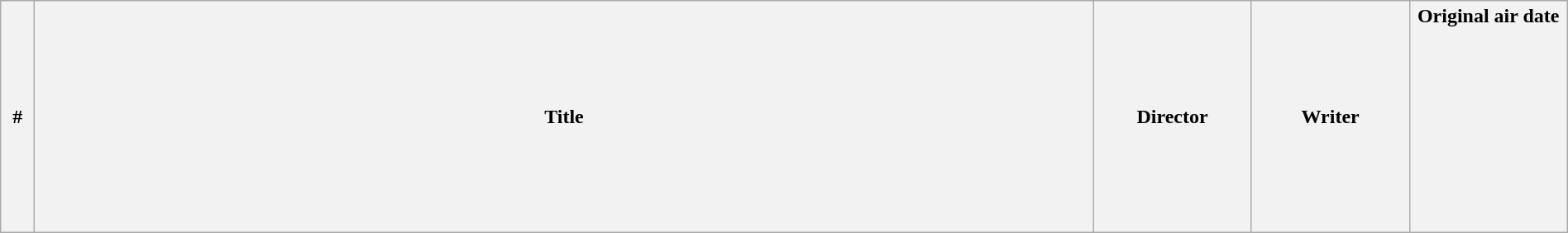<table class="wikitable plainrowheaders" style="width:100%; margin:auto; background:#fff;">
<tr>
<th style="width:20px;">#</th>
<th>Title</th>
<th style="width:120px;">Director</th>
<th style="width:120px;">Writer</th>
<th style="width:120px;">Original air date<br><br><br><br><br><br><br><br><br><br></th>
</tr>
</table>
